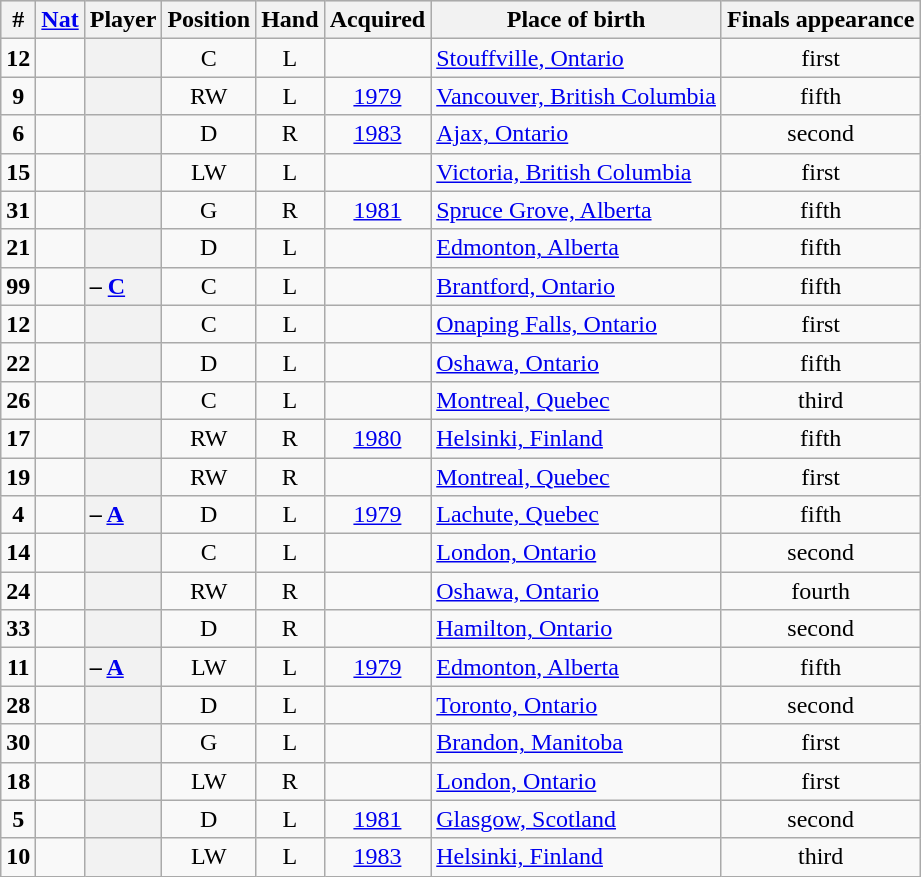<table class="sortable wikitable plainrowheaders" style="text-align:center;">
<tr style="background:#ddd;">
<th scope="col">#</th>
<th scope="col"><a href='#'>Nat</a></th>
<th scope="col">Player</th>
<th scope="col">Position</th>
<th scope="col">Hand</th>
<th scope="col">Acquired</th>
<th scope="col" class="unsortable">Place of birth</th>
<th scope="col" class="unsortable">Finals appearance</th>
</tr>
<tr>
<td><strong>12</strong></td>
<td></td>
<th scope="row" style="text-align:left;"></th>
<td>C</td>
<td>L</td>
<td></td>
<td style="text-align:left;"><a href='#'>Stouffville, Ontario</a></td>
<td>first</td>
</tr>
<tr>
<td><strong>9</strong></td>
<td></td>
<th scope="row" style="text-align:left;"></th>
<td>RW</td>
<td>L</td>
<td><a href='#'>1979</a></td>
<td style="text-align:left;"><a href='#'>Vancouver, British Columbia</a></td>
<td>fifth </td>
</tr>
<tr>
<td><strong>6</strong></td>
<td></td>
<th scope="row" style="text-align:left;"></th>
<td>D</td>
<td>R</td>
<td><a href='#'>1983</a></td>
<td style="text-align:left;"><a href='#'>Ajax, Ontario</a></td>
<td>second </td>
</tr>
<tr>
<td><strong>15</strong></td>
<td></td>
<th scope="row" style="text-align:left;"></th>
<td>LW</td>
<td>L</td>
<td></td>
<td style="text-align:left;"><a href='#'>Victoria, British Columbia</a></td>
<td>first</td>
</tr>
<tr>
<td><strong>31</strong></td>
<td></td>
<th scope="row" style="text-align:left;"></th>
<td>G</td>
<td>R</td>
<td><a href='#'>1981</a></td>
<td style="text-align:left;"><a href='#'>Spruce Grove, Alberta</a></td>
<td>fifth </td>
</tr>
<tr>
<td><strong>21</strong></td>
<td></td>
<th scope="row" style="text-align:left;"></th>
<td>D</td>
<td>L</td>
<td></td>
<td style="text-align:left;"><a href='#'>Edmonton, Alberta</a></td>
<td>fifth </td>
</tr>
<tr>
<td><strong>99</strong></td>
<td></td>
<th scope="row" style="text-align:left;"> – <strong><a href='#'>C</a></strong></th>
<td>C</td>
<td>L</td>
<td></td>
<td style="text-align:left;"><a href='#'>Brantford, Ontario</a></td>
<td>fifth </td>
</tr>
<tr>
<td><strong>12</strong></td>
<td></td>
<th scope="row" style="text-align:left;"></th>
<td>C</td>
<td>L</td>
<td></td>
<td style="text-align:left;"><a href='#'>Onaping Falls, Ontario</a></td>
<td>first</td>
</tr>
<tr>
<td><strong>22</strong></td>
<td></td>
<th scope="row" style="text-align:left;"></th>
<td>D</td>
<td>L</td>
<td></td>
<td style="text-align:left;"><a href='#'>Oshawa, Ontario</a></td>
<td>fifth </td>
</tr>
<tr>
<td><strong>26</strong></td>
<td></td>
<th scope="row" style="text-align:left;"></th>
<td>C</td>
<td>L</td>
<td></td>
<td style="text-align:left;"><a href='#'>Montreal, Quebec</a></td>
<td>third </td>
</tr>
<tr>
<td><strong>17</strong></td>
<td></td>
<th scope="row" style="text-align:left;"></th>
<td>RW</td>
<td>R</td>
<td><a href='#'>1980</a></td>
<td style="text-align:left;"><a href='#'>Helsinki, Finland</a></td>
<td>fifth </td>
</tr>
<tr>
<td><strong>19</strong></td>
<td></td>
<th scope="row" style="text-align:left;"></th>
<td>RW</td>
<td>R</td>
<td></td>
<td style="text-align:left;"><a href='#'>Montreal, Quebec</a></td>
<td>first</td>
</tr>
<tr>
<td><strong>4</strong></td>
<td></td>
<th scope="row" style="text-align:left;"> – <strong><a href='#'>A</a></strong></th>
<td>D</td>
<td>L</td>
<td><a href='#'>1979</a></td>
<td style="text-align:left;"><a href='#'>Lachute, Quebec</a></td>
<td>fifth </td>
</tr>
<tr>
<td><strong>14</strong></td>
<td></td>
<th scope="row" style="text-align:left;"></th>
<td>C</td>
<td>L</td>
<td></td>
<td style="text-align:left;"><a href='#'>London, Ontario</a></td>
<td>second </td>
</tr>
<tr>
<td><strong>24</strong></td>
<td></td>
<th scope="row" style="text-align:left;"></th>
<td>RW</td>
<td>R</td>
<td></td>
<td style="text-align:left;"><a href='#'>Oshawa, Ontario</a></td>
<td>fourth </td>
</tr>
<tr>
<td><strong>33</strong></td>
<td></td>
<th scope="row" style="text-align:left;"></th>
<td>D</td>
<td>R</td>
<td></td>
<td style="text-align:left;"><a href='#'>Hamilton, Ontario</a></td>
<td>second </td>
</tr>
<tr>
<td><strong>11</strong></td>
<td></td>
<th scope="row" style="text-align:left;"> – <strong><a href='#'>A</a></strong></th>
<td>LW</td>
<td>L</td>
<td><a href='#'>1979</a></td>
<td style="text-align:left;"><a href='#'>Edmonton, Alberta</a></td>
<td>fifth </td>
</tr>
<tr>
<td><strong>28</strong></td>
<td></td>
<th scope="row" style="text-align:left;"></th>
<td>D</td>
<td>L</td>
<td></td>
<td style="text-align:left;"><a href='#'>Toronto, Ontario</a></td>
<td>second </td>
</tr>
<tr>
<td><strong>30</strong></td>
<td></td>
<th scope="row" style="text-align:left;"></th>
<td>G</td>
<td>L</td>
<td></td>
<td style="text-align:left;"><a href='#'>Brandon, Manitoba</a></td>
<td>first</td>
</tr>
<tr>
<td><strong>18</strong></td>
<td></td>
<th scope="row" style="text-align:left;"></th>
<td>LW</td>
<td>R</td>
<td></td>
<td style="text-align:left;"><a href='#'>London, Ontario</a></td>
<td>first</td>
</tr>
<tr>
<td><strong>5</strong></td>
<td></td>
<th scope="row" style="text-align:left;"></th>
<td>D</td>
<td>L</td>
<td><a href='#'>1981</a></td>
<td style="text-align:left;"><a href='#'>Glasgow, Scotland</a></td>
<td>second </td>
</tr>
<tr>
<td><strong>10</strong></td>
<td></td>
<th scope="row" style="text-align:left;"></th>
<td>LW</td>
<td>L</td>
<td><a href='#'>1983</a></td>
<td style="text-align:left;"><a href='#'>Helsinki, Finland</a></td>
<td>third </td>
</tr>
</table>
